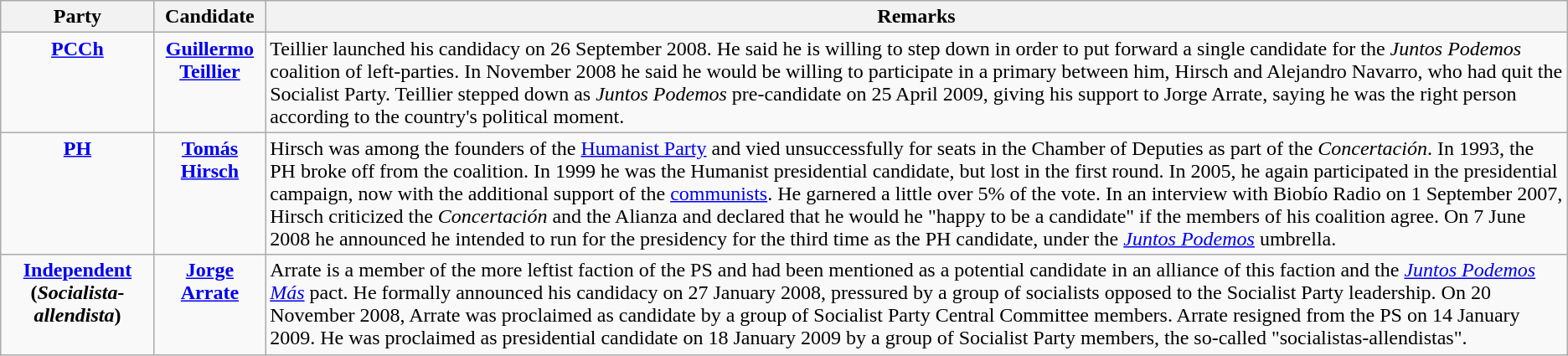<table class="wikitable">
<tr>
<th>Party</th>
<th>Candidate</th>
<th>Remarks</th>
</tr>
<tr valign="top">
<td style="text-align:center;"><strong><a href='#'>PCCh</a></strong></td>
<td style="text-align:center;"><strong><a href='#'>Guillermo Teillier</a></strong></td>
<td>Teillier launched his candidacy on 26 September 2008. He said he is willing to step down in order to put forward a single candidate for the <em>Juntos Podemos</em> coalition of left-parties. In November 2008 he said he would be willing to participate in a primary between him, Hirsch and Alejandro Navarro, who had quit the Socialist Party. Teillier stepped down as <em>Juntos Podemos</em> pre-candidate on 25 April 2009, giving his support to Jorge Arrate, saying he was the right person according to the country's political moment.</td>
</tr>
<tr valign="top">
<td style="text-align:center;"><strong><a href='#'>PH</a></strong></td>
<td style="text-align:center;"><strong><a href='#'>Tomás Hirsch</a></strong></td>
<td>Hirsch was among the founders of the <a href='#'>Humanist Party</a> and vied unsuccessfully for seats in the Chamber of Deputies as part of the <em>Concertación</em>. In 1993, the PH broke off from the coalition. In 1999 he was the Humanist presidential candidate, but lost in the first round. In 2005, he again participated in the presidential campaign, now with the additional support of the <a href='#'>communists</a>. He garnered a little over 5% of the vote. In an interview with Biobío Radio on 1 September 2007, Hirsch criticized the <em>Concertación</em> and the Alianza and declared that he would he "happy to be a candidate" if the members of his coalition agree. On 7 June 2008 he announced he intended to run for the presidency for the third time as the PH candidate, under the <em><a href='#'>Juntos Podemos</a></em> umbrella.</td>
</tr>
<tr valign="top">
<td style="text-align:center;"><strong><a href='#'>Independent</a> (<em>Socialista-allendista</em>)</strong></td>
<td style="text-align:center;"><strong><a href='#'>Jorge Arrate</a></strong></td>
<td>Arrate is a member of the more leftist faction of the PS and had been mentioned as a potential candidate in an alliance of this faction and the <em><a href='#'>Juntos Podemos Más</a></em> pact. He formally announced his candidacy on 27 January 2008, pressured by a group of socialists opposed to the Socialist Party leadership. On 20 November 2008, Arrate was proclaimed as candidate by a group of Socialist Party Central Committee members. Arrate resigned from the PS on 14 January 2009. He was proclaimed as presidential candidate on 18 January 2009 by a group of Socialist Party members, the so-called "socialistas-allendistas".</td>
</tr>
</table>
